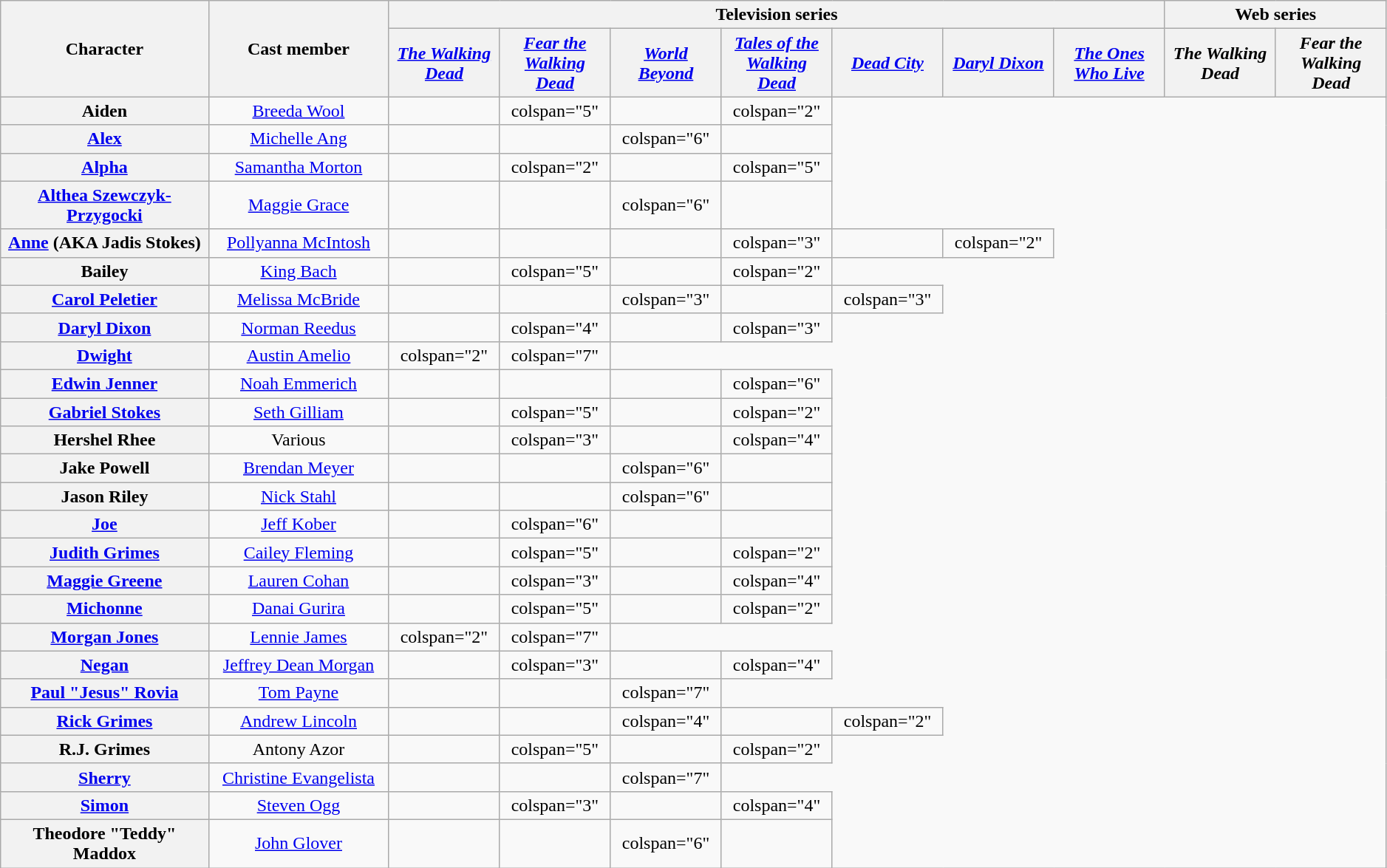<table class="wikitable" style="text-align:center; width:99%;">
<tr>
<th rowspan="2" scope="col" width="15%">Character</th>
<th rowspan="2" scope="col" width="13%">Cast member</th>
<th colspan="7" scope="col" align="center">Television series</th>
<th colspan="2" scope="col" align="center">Web series</th>
</tr>
<tr>
<th scope="col" align="center" width="8%"><em><a href='#'>The Walking Dead</a></em></th>
<th scope="col" align="center" width="8%"><em><a href='#'>Fear the Walking Dead</a></em></th>
<th scope="col" align="center" width="8%"><em><a href='#'>World Beyond</a></em></th>
<th scope="col" align="center" width="8%"><em><a href='#'>Tales of the Walking Dead</a></em></th>
<th scope="col" align="center" width="8%"><em><a href='#'>Dead City</a></em></th>
<th scope="col" align="center" width="8%"><em><a href='#'>Daryl Dixon</a></em></th>
<th scope="col" align="center" width="8%"><em><a href='#'>The Ones Who Live</a></em></th>
<th scope="col" align="center" width="8%"><em>The Walking Dead</em></th>
<th scope="col" align="center" width="8%"><em>Fear the Walking Dead</em></th>
</tr>
<tr>
<th scope="row">Aiden</th>
<td><a href='#'>Breeda Wool</a></td>
<td></td>
<td>colspan="5" </td>
<td></td>
<td>colspan="2" </td>
</tr>
<tr>
<th scope="row"><a href='#'>Alex</a></th>
<td><a href='#'>Michelle Ang</a></td>
<td></td>
<td></td>
<td>colspan="6" </td>
<td></td>
</tr>
<tr>
<th scope="row"><a href='#'>Alpha</a></th>
<td><a href='#'>Samantha Morton</a></td>
<td></td>
<td>colspan="2" </td>
<td></td>
<td>colspan="5" </td>
</tr>
<tr>
<th scope="row"><a href='#'>Althea Szewczyk-Przygocki</a></th>
<td><a href='#'>Maggie Grace</a></td>
<td></td>
<td></td>
<td>colspan="6" </td>
<td></td>
</tr>
<tr>
<th scope="row"><a href='#'>Anne</a> (AKA Jadis Stokes)</th>
<td><a href='#'>Pollyanna McIntosh</a></td>
<td></td>
<td></td>
<td></td>
<td>colspan="3" </td>
<td></td>
<td>colspan="2" </td>
</tr>
<tr>
<th scope="row">Bailey</th>
<td><a href='#'>King Bach</a></td>
<td></td>
<td>colspan="5" </td>
<td></td>
<td>colspan="2" </td>
</tr>
<tr>
<th scope="row"><a href='#'>Carol Peletier</a></th>
<td><a href='#'>Melissa McBride</a></td>
<td></td>
<td></td>
<td>colspan="3" </td>
<td></td>
<td>colspan="3" </td>
</tr>
<tr>
<th scope="row"><a href='#'>Daryl Dixon</a></th>
<td><a href='#'>Norman Reedus</a></td>
<td></td>
<td>colspan="4" </td>
<td></td>
<td>colspan="3" </td>
</tr>
<tr>
<th scope="row"><a href='#'>Dwight</a></th>
<td><a href='#'>Austin Amelio</a></td>
<td>colspan="2" </td>
<td>colspan="7" </td>
</tr>
<tr>
<th scope="row"><a href='#'>Edwin Jenner</a></th>
<td><a href='#'>Noah Emmerich</a></td>
<td></td>
<td></td>
<td></td>
<td>colspan="6" </td>
</tr>
<tr>
<th scope="row"><a href='#'>Gabriel Stokes</a></th>
<td><a href='#'>Seth Gilliam</a></td>
<td></td>
<td>colspan="5" </td>
<td></td>
<td>colspan="2" </td>
</tr>
<tr>
<th scope="row">Hershel Rhee</th>
<td>Various</td>
<td></td>
<td>colspan="3" </td>
<td></td>
<td>colspan="4" </td>
</tr>
<tr>
<th scope="row">Jake Powell</th>
<td><a href='#'>Brendan Meyer</a></td>
<td></td>
<td></td>
<td>colspan="6" </td>
<td></td>
</tr>
<tr>
<th scope="row">Jason Riley</th>
<td><a href='#'>Nick Stahl</a></td>
<td></td>
<td></td>
<td>colspan="6" </td>
<td></td>
</tr>
<tr>
<th scope="row"><a href='#'>Joe</a></th>
<td><a href='#'>Jeff Kober</a></td>
<td></td>
<td>colspan="6" </td>
<td></td>
<td></td>
</tr>
<tr>
<th scope="row"><a href='#'>Judith Grimes</a></th>
<td><a href='#'>Cailey Fleming</a></td>
<td></td>
<td>colspan="5" </td>
<td></td>
<td>colspan="2" </td>
</tr>
<tr>
<th scope="row"><a href='#'>Maggie Greene</a></th>
<td><a href='#'>Lauren Cohan</a></td>
<td></td>
<td>colspan="3" </td>
<td></td>
<td>colspan="4" </td>
</tr>
<tr>
<th scope="row"><a href='#'>Michonne</a></th>
<td><a href='#'>Danai Gurira</a></td>
<td></td>
<td>colspan="5" </td>
<td></td>
<td>colspan="2" </td>
</tr>
<tr>
<th scope="row"><a href='#'>Morgan Jones</a></th>
<td><a href='#'>Lennie James</a></td>
<td>colspan="2" </td>
<td>colspan="7" </td>
</tr>
<tr>
<th scope="row"><a href='#'>Negan</a></th>
<td><a href='#'>Jeffrey Dean Morgan</a></td>
<td></td>
<td>colspan="3" </td>
<td></td>
<td>colspan="4" </td>
</tr>
<tr>
<th scope="row"><a href='#'>Paul "Jesus" Rovia</a></th>
<td><a href='#'>Tom Payne</a></td>
<td></td>
<td></td>
<td>colspan="7" </td>
</tr>
<tr>
<th scope="row"><a href='#'>Rick Grimes</a></th>
<td><a href='#'>Andrew Lincoln</a></td>
<td></td>
<td></td>
<td>colspan="4" </td>
<td></td>
<td>colspan="2" </td>
</tr>
<tr>
<th scope="row">R.J. Grimes</th>
<td>Antony Azor</td>
<td></td>
<td>colspan="5" </td>
<td></td>
<td>colspan="2" </td>
</tr>
<tr>
<th scope="row"><a href='#'>Sherry</a></th>
<td><a href='#'>Christine Evangelista</a></td>
<td></td>
<td></td>
<td>colspan="7" </td>
</tr>
<tr>
<th scope="row"><a href='#'>Simon</a></th>
<td><a href='#'>Steven Ogg</a></td>
<td></td>
<td>colspan="3" </td>
<td></td>
<td>colspan="4" </td>
</tr>
<tr>
<th scope="row">Theodore "Teddy" Maddox</th>
<td><a href='#'>John Glover</a></td>
<td></td>
<td></td>
<td>colspan="6" </td>
<td></td>
</tr>
</table>
